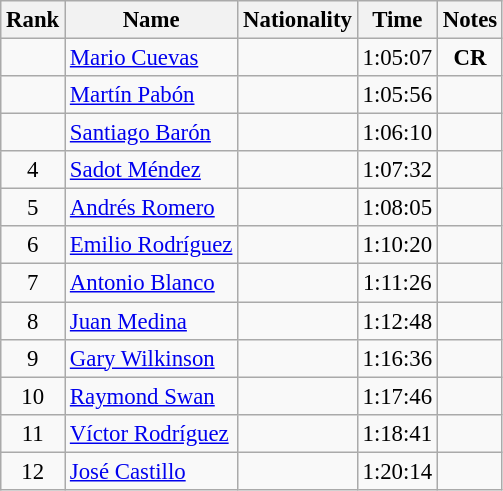<table class="wikitable sortable" style="text-align:center;font-size:95%">
<tr>
<th>Rank</th>
<th>Name</th>
<th>Nationality</th>
<th>Time</th>
<th>Notes</th>
</tr>
<tr>
<td></td>
<td align=left><a href='#'>Mario Cuevas</a></td>
<td align=left></td>
<td>1:05:07</td>
<td><strong>CR</strong></td>
</tr>
<tr>
<td></td>
<td align=left><a href='#'>Martín Pabón</a></td>
<td align=left></td>
<td>1:05:56</td>
<td></td>
</tr>
<tr>
<td></td>
<td align=left><a href='#'>Santiago Barón</a></td>
<td align=left></td>
<td>1:06:10</td>
<td></td>
</tr>
<tr>
<td>4</td>
<td align=left><a href='#'>Sadot Méndez</a></td>
<td align=left></td>
<td>1:07:32</td>
<td></td>
</tr>
<tr>
<td>5</td>
<td align=left><a href='#'>Andrés Romero</a></td>
<td align=left></td>
<td>1:08:05</td>
<td></td>
</tr>
<tr>
<td>6</td>
<td align=left><a href='#'>Emilio Rodríguez</a></td>
<td align=left></td>
<td>1:10:20</td>
<td></td>
</tr>
<tr>
<td>7</td>
<td align=left><a href='#'>Antonio Blanco</a></td>
<td align=left></td>
<td>1:11:26</td>
<td></td>
</tr>
<tr>
<td>8</td>
<td align=left><a href='#'>Juan Medina</a></td>
<td align=left></td>
<td>1:12:48</td>
<td></td>
</tr>
<tr>
<td>9</td>
<td align=left><a href='#'>Gary Wilkinson</a></td>
<td align=left></td>
<td>1:16:36</td>
<td></td>
</tr>
<tr>
<td>10</td>
<td align=left><a href='#'>Raymond Swan</a></td>
<td align=left></td>
<td>1:17:46</td>
<td></td>
</tr>
<tr>
<td>11</td>
<td align=left><a href='#'>Víctor Rodríguez</a></td>
<td align=left></td>
<td>1:18:41</td>
<td></td>
</tr>
<tr>
<td>12</td>
<td align=left><a href='#'>José Castillo</a></td>
<td align=left></td>
<td>1:20:14</td>
<td></td>
</tr>
</table>
